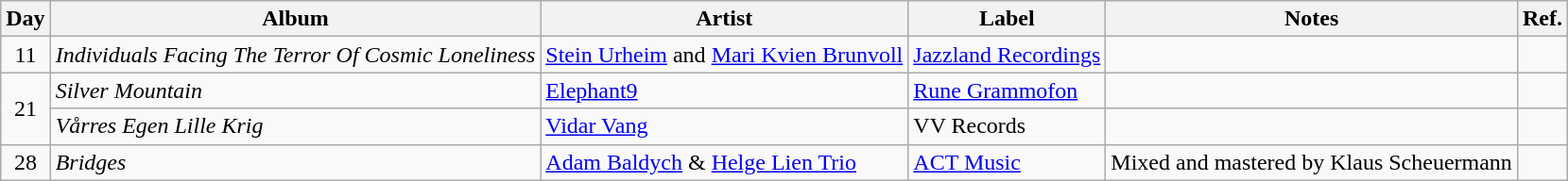<table class="wikitable">
<tr>
<th>Day</th>
<th>Album</th>
<th>Artist</th>
<th>Label</th>
<th>Notes</th>
<th>Ref.</th>
</tr>
<tr>
<td rowspan="1" style="text-align:center;">11</td>
<td><em>Individuals Facing The Terror Of Cosmic Loneliness</em></td>
<td><a href='#'>Stein Urheim</a> and <a href='#'>Mari Kvien Brunvoll</a></td>
<td><a href='#'>Jazzland Recordings</a></td>
<td></td>
<td style="text-align:center;"></td>
</tr>
<tr>
<td rowspan="2" style="text-align:center;">21</td>
<td><em>Silver Mountain</em></td>
<td><a href='#'>Elephant9</a></td>
<td><a href='#'>Rune Grammofon</a></td>
<td></td>
<td style="text-align:center;"></td>
</tr>
<tr>
<td><em>Vårres Egen Lille Krig</em></td>
<td><a href='#'>Vidar Vang</a></td>
<td>VV Records</td>
<td></td>
<td style="text-align:center;"></td>
</tr>
<tr>
<td rowspan="1" style="text-align:center;">28</td>
<td><em>Bridges</em></td>
<td><a href='#'>Adam Baldych</a> & <a href='#'>Helge Lien Trio</a></td>
<td><a href='#'>ACT Music</a></td>
<td>Mixed and mastered by Klaus Scheuermann</td>
<td style="text-align:center;"></td>
</tr>
</table>
